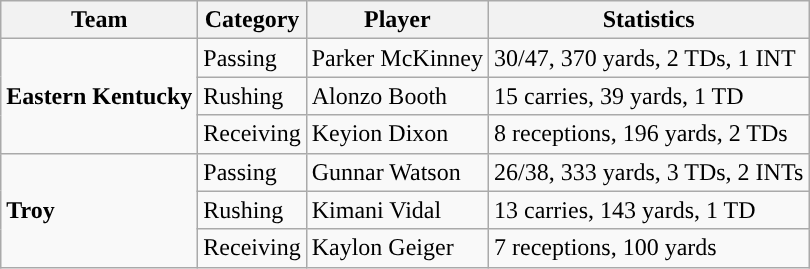<table class="wikitable" style="float: left;">
<tr>
<th>Team</th>
<th>Category</th>
<th>Player</th>
<th>Statistics</th>
</tr>
<tr>
<td rowspan=3><strong>Eastern Kentucky</strong></td>
<td>Passing</td>
<td>Parker McKinney</td>
<td>30/47, 370 yards, 2 TDs, 1 INT</td>
</tr>
<tr>
<td>Rushing</td>
<td>Alonzo Booth</td>
<td>15 carries, 39 yards, 1 TD</td>
</tr>
<tr>
<td>Receiving</td>
<td>Keyion Dixon</td>
<td>8 receptions, 196 yards, 2 TDs</td>
</tr>
<tr>
<td rowspan=3><strong>Troy</strong></td>
<td>Passing</td>
<td>Gunnar Watson</td>
<td>26/38, 333 yards, 3 TDs, 2 INTs</td>
</tr>
<tr>
<td>Rushing</td>
<td>Kimani Vidal</td>
<td>13 carries, 143 yards, 1 TD</td>
</tr>
<tr>
<td>Receiving</td>
<td>Kaylon Geiger</td>
<td>7 receptions, 100 yards</td>
</tr>
</table>
